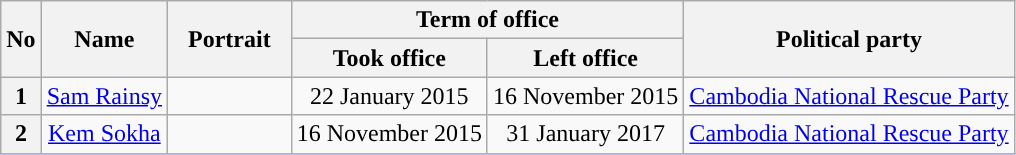<table class="wikitable" style="text-align:center; border:1px #AAAAFF solid">
<tr>
<th rowspan="2">No</th>
<th rowspan="2">Name</th>
<th width="75px" rowspan="2">Portrait</th>
<th colspan="2">Term of office</th>
<th rowspan="2">Political party</th>
</tr>
<tr>
<th>Took office</th>
<th>Left office</th>
</tr>
<tr>
<th style="background: ">1</th>
<td><a href='#'>Sam Rainsy</a></td>
<td></td>
<td>22 January 2015</td>
<td>16 November 2015</td>
<td><a href='#'>Cambodia National Rescue Party</a></td>
</tr>
<tr>
<th style="background: ">2</th>
<td><a href='#'>Kem Sokha</a></td>
<td></td>
<td>16 November 2015</td>
<td>31 January 2017</td>
<td><a href='#'>Cambodia National Rescue Party</a></td>
</tr>
<tr>
</tr>
</table>
